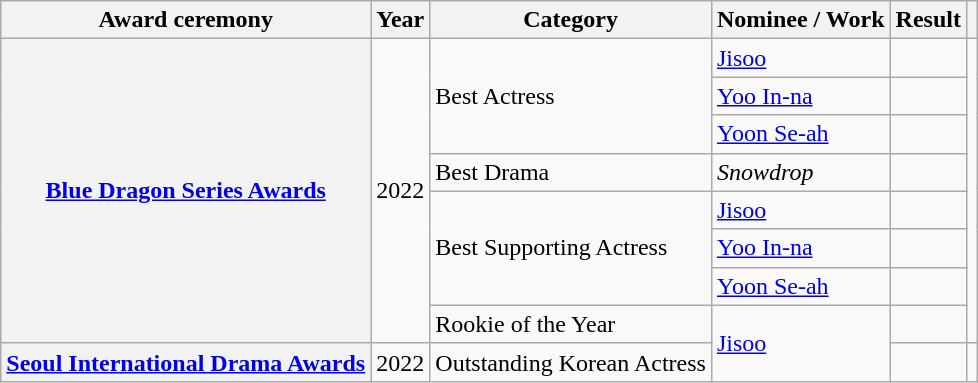<table class="wikitable plainrowheaders sortable">
<tr>
<th scope="col">Award ceremony</th>
<th scope="col">Year</th>
<th scope="col">Category</th>
<th scope="col">Nominee / Work</th>
<th scope="col">Result</th>
<th scope="col" class="unsortable"></th>
</tr>
<tr>
<th scope="row" rowspan="8"><a href='#'>Blue Dragon Series Awards</a></th>
<td style="text-align:center" rowspan="8">2022</td>
<td rowspan="3">Best Actress</td>
<td><a href='#'>Jisoo</a></td>
<td></td>
<td rowspan="8" align="center"></td>
</tr>
<tr>
<td><a href='#'>Yoo In-na</a></td>
<td></td>
</tr>
<tr>
<td><a href='#'>Yoon Se-ah</a></td>
<td></td>
</tr>
<tr>
<td>Best Drama</td>
<td><em>Snowdrop</em></td>
<td></td>
</tr>
<tr>
<td rowspan="3">Best Supporting Actress</td>
<td><a href='#'>Jisoo</a></td>
<td></td>
</tr>
<tr>
<td><a href='#'>Yoo In-na</a></td>
<td></td>
</tr>
<tr>
<td><a href='#'>Yoon Se-ah</a></td>
<td></td>
</tr>
<tr>
<td>Rookie of the Year</td>
<td rowspan="2"><a href='#'>Jisoo</a></td>
<td></td>
</tr>
<tr>
<th scope="row"><a href='#'>Seoul International Drama Awards</a></th>
<td style="text-align:center">2022</td>
<td>Outstanding Korean Actress</td>
<td></td>
<td style="text-align:center"></td>
</tr>
</table>
